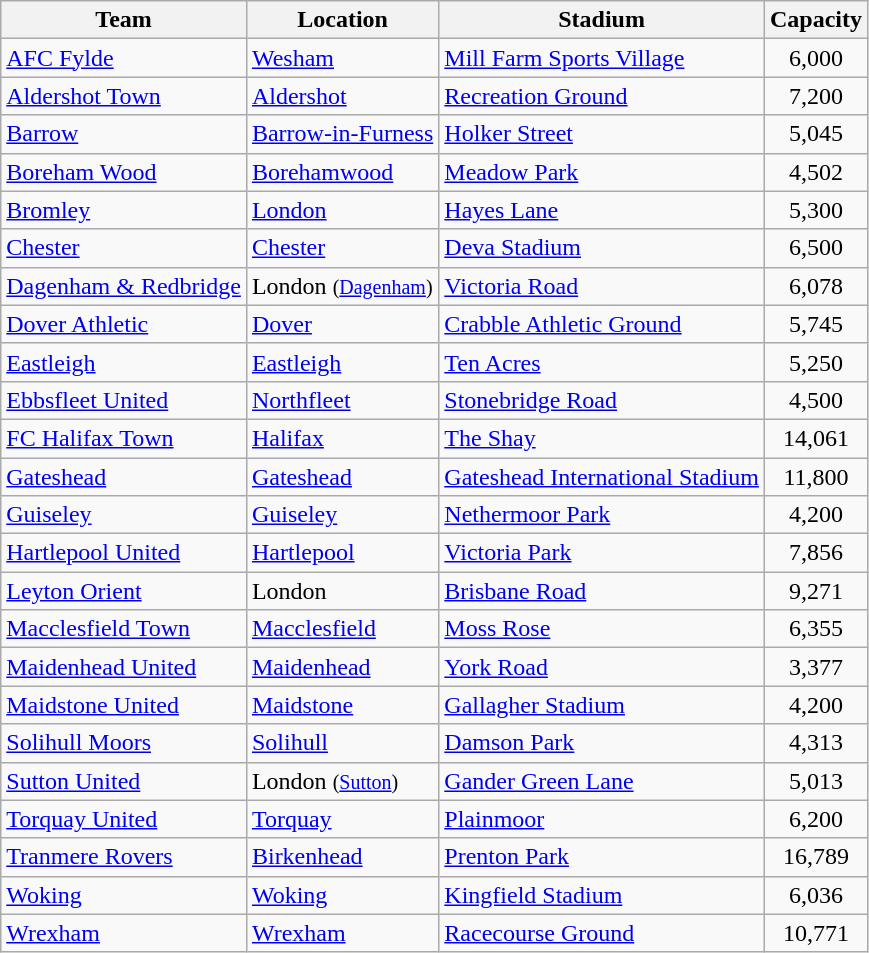<table class="wikitable sortable">
<tr>
<th>Team</th>
<th>Location</th>
<th>Stadium</th>
<th>Capacity</th>
</tr>
<tr>
<td><a href='#'>AFC Fylde</a></td>
<td><a href='#'>Wesham</a></td>
<td><a href='#'>Mill Farm Sports Village</a></td>
<td align="center">6,000</td>
</tr>
<tr>
<td><a href='#'>Aldershot Town</a></td>
<td><a href='#'>Aldershot</a></td>
<td><a href='#'>Recreation Ground</a></td>
<td align="center">7,200</td>
</tr>
<tr>
<td><a href='#'>Barrow</a></td>
<td><a href='#'>Barrow-in-Furness</a></td>
<td><a href='#'>Holker Street</a></td>
<td align="center">5,045</td>
</tr>
<tr>
<td><a href='#'>Boreham Wood</a></td>
<td><a href='#'>Borehamwood</a></td>
<td><a href='#'>Meadow Park</a></td>
<td align="center">4,502</td>
</tr>
<tr>
<td><a href='#'>Bromley</a></td>
<td><a href='#'>London</a> </td>
<td><a href='#'>Hayes Lane</a></td>
<td align="center">5,300</td>
</tr>
<tr>
<td><a href='#'>Chester</a></td>
<td><a href='#'>Chester</a></td>
<td><a href='#'>Deva Stadium</a></td>
<td align="center">6,500</td>
</tr>
<tr>
<td><a href='#'>Dagenham & Redbridge</a></td>
<td>London <small>(<a href='#'>Dagenham</a>)</small></td>
<td><a href='#'>Victoria Road</a></td>
<td align="center">6,078</td>
</tr>
<tr>
<td><a href='#'>Dover Athletic</a></td>
<td><a href='#'>Dover</a></td>
<td><a href='#'>Crabble Athletic Ground</a></td>
<td align="center">5,745</td>
</tr>
<tr>
<td><a href='#'>Eastleigh</a></td>
<td><a href='#'>Eastleigh</a></td>
<td><a href='#'>Ten Acres</a></td>
<td align="center">5,250</td>
</tr>
<tr>
<td><a href='#'>Ebbsfleet United</a></td>
<td><a href='#'>Northfleet</a></td>
<td><a href='#'>Stonebridge Road</a></td>
<td align="center">4,500</td>
</tr>
<tr>
<td><a href='#'>FC Halifax Town</a></td>
<td><a href='#'>Halifax</a></td>
<td><a href='#'>The Shay</a></td>
<td align="center">14,061</td>
</tr>
<tr>
<td><a href='#'>Gateshead</a></td>
<td><a href='#'>Gateshead</a></td>
<td><a href='#'>Gateshead International Stadium</a></td>
<td align="center">11,800</td>
</tr>
<tr>
<td><a href='#'>Guiseley</a></td>
<td><a href='#'>Guiseley</a></td>
<td><a href='#'>Nethermoor Park</a></td>
<td align="center">4,200</td>
</tr>
<tr>
<td><a href='#'>Hartlepool United</a></td>
<td><a href='#'>Hartlepool</a></td>
<td><a href='#'>Victoria Park</a></td>
<td align="center">7,856</td>
</tr>
<tr>
<td><a href='#'>Leyton Orient</a></td>
<td>London </td>
<td><a href='#'>Brisbane Road</a></td>
<td align="center">9,271</td>
</tr>
<tr>
<td><a href='#'>Macclesfield Town</a></td>
<td><a href='#'>Macclesfield</a></td>
<td><a href='#'>Moss Rose</a></td>
<td align="center">6,355</td>
</tr>
<tr>
<td><a href='#'>Maidenhead United</a></td>
<td><a href='#'>Maidenhead</a></td>
<td><a href='#'>York Road</a></td>
<td align="center">3,377</td>
</tr>
<tr>
<td><a href='#'>Maidstone United</a></td>
<td><a href='#'>Maidstone</a></td>
<td><a href='#'>Gallagher Stadium</a></td>
<td align="center">4,200</td>
</tr>
<tr>
<td><a href='#'>Solihull Moors</a></td>
<td><a href='#'>Solihull</a></td>
<td><a href='#'>Damson Park</a></td>
<td align="center">4,313</td>
</tr>
<tr>
<td><a href='#'>Sutton United</a></td>
<td>London <small>(<a href='#'>Sutton</a>)</small></td>
<td><a href='#'>Gander Green Lane</a></td>
<td align="center">5,013</td>
</tr>
<tr>
<td><a href='#'>Torquay United</a></td>
<td><a href='#'>Torquay</a></td>
<td><a href='#'>Plainmoor</a></td>
<td align="center">6,200</td>
</tr>
<tr>
<td><a href='#'>Tranmere Rovers</a></td>
<td><a href='#'>Birkenhead</a></td>
<td><a href='#'>Prenton Park</a></td>
<td align="center">16,789</td>
</tr>
<tr>
<td><a href='#'>Woking</a></td>
<td><a href='#'>Woking</a></td>
<td><a href='#'>Kingfield Stadium</a></td>
<td align="center">6,036</td>
</tr>
<tr>
<td><a href='#'>Wrexham</a></td>
<td><a href='#'>Wrexham</a></td>
<td><a href='#'>Racecourse Ground</a></td>
<td align="center">10,771</td>
</tr>
</table>
